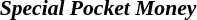<table style="font-size: 90%;">
<tr>
<td colspan="6" width="200px" align="center"><strong><em>Special Pocket Money</em></strong></td>
</tr>
<tr>
<td width=125px></td>
<td width=125px></td>
<td></td>
</tr>
<tr>
<td></td>
<td></td>
<td></td>
</tr>
<tr>
<td></td>
<td></td>
<td></td>
</tr>
</table>
